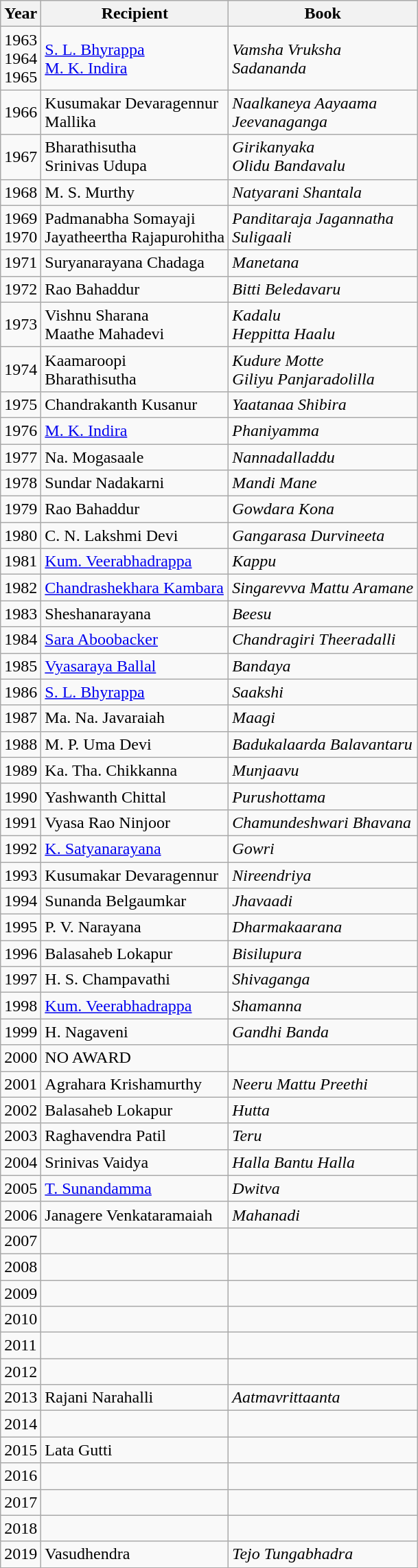<table class="wikitable sortable">
<tr>
<th>Year</th>
<th>Recipient</th>
<th>Book</th>
</tr>
<tr>
<td>1963<br>1964<br>1965</td>
<td><a href='#'>S. L. Bhyrappa</a><br> <a href='#'>M. K. Indira</a></td>
<td><em>Vamsha Vruksha</em><br> <em>Sadananda</em></td>
</tr>
<tr>
<td>1966</td>
<td>Kusumakar Devaragennur<br> Mallika</td>
<td><em>Naalkaneya Aayaama</em><br> <em>Jeevanaganga</em></td>
</tr>
<tr>
<td>1967</td>
<td>Bharathisutha<br> Srinivas Udupa</td>
<td><em>Girikanyaka</em><br> <em>Olidu Bandavalu</em></td>
</tr>
<tr>
<td>1968</td>
<td>M. S. Murthy</td>
<td><em>Natyarani Shantala</em></td>
</tr>
<tr>
<td>1969<br>1970</td>
<td>Padmanabha Somayaji<br> Jayatheertha Rajapurohitha</td>
<td><em>Panditaraja Jagannatha</em><br> <em>Suligaali</em></td>
</tr>
<tr>
<td>1971</td>
<td>Suryanarayana Chadaga</td>
<td><em>Manetana</em></td>
</tr>
<tr>
<td>1972</td>
<td>Rao Bahaddur</td>
<td><em>Bitti Beledavaru</em></td>
</tr>
<tr>
<td>1973</td>
<td>Vishnu Sharana<br> Maathe Mahadevi</td>
<td><em>Kadalu</em><br> <em>Heppitta Haalu</em></td>
</tr>
<tr>
<td>1974</td>
<td>Kaamaroopi<br> Bharathisutha</td>
<td><em>Kudure Motte</em><br> <em>Giliyu Panjaradolilla</em></td>
</tr>
<tr>
<td>1975</td>
<td>Chandrakanth Kusanur</td>
<td><em>Yaatanaa Shibira</em></td>
</tr>
<tr>
<td>1976</td>
<td><a href='#'>M. K. Indira</a></td>
<td><em>Phaniyamma</em></td>
</tr>
<tr>
<td>1977</td>
<td>Na. Mogasaale</td>
<td><em>Nannadalladdu</em></td>
</tr>
<tr>
<td>1978</td>
<td>Sundar Nadakarni</td>
<td><em>Mandi Mane</em></td>
</tr>
<tr>
<td>1979</td>
<td>Rao Bahaddur</td>
<td><em>Gowdara Kona</em></td>
</tr>
<tr>
<td>1980</td>
<td>C. N. Lakshmi Devi</td>
<td><em>Gangarasa Durvineeta</em></td>
</tr>
<tr>
<td>1981</td>
<td><a href='#'>Kum. Veerabhadrappa</a></td>
<td><em>Kappu</em></td>
</tr>
<tr>
<td>1982</td>
<td><a href='#'>Chandrashekhara Kambara</a></td>
<td><em>Singarevva Mattu Aramane</em></td>
</tr>
<tr>
<td>1983</td>
<td>Sheshanarayana</td>
<td><em>Beesu</em></td>
</tr>
<tr>
<td>1984</td>
<td><a href='#'>Sara Aboobacker</a></td>
<td><em>Chandragiri Theeradalli</em></td>
</tr>
<tr>
<td>1985</td>
<td><a href='#'>Vyasaraya Ballal</a></td>
<td><em>Bandaya</em></td>
</tr>
<tr>
<td>1986</td>
<td><a href='#'>S. L. Bhyrappa</a></td>
<td><em>Saakshi</em></td>
</tr>
<tr>
<td>1987</td>
<td>Ma. Na. Javaraiah</td>
<td><em>Maagi</em></td>
</tr>
<tr>
<td>1988</td>
<td>M. P. Uma Devi</td>
<td><em>Badukalaarda Balavantaru</em></td>
</tr>
<tr>
<td>1989</td>
<td>Ka. Tha. Chikkanna</td>
<td><em>Munjaavu</em></td>
</tr>
<tr>
<td>1990</td>
<td>Yashwanth Chittal</td>
<td><em>Purushottama</em></td>
</tr>
<tr>
<td>1991</td>
<td>Vyasa Rao Ninjoor</td>
<td><em>Chamundeshwari Bhavana</em></td>
</tr>
<tr>
<td>1992</td>
<td><a href='#'>K. Satyanarayana</a></td>
<td><em>Gowri</em></td>
</tr>
<tr>
<td>1993</td>
<td>Kusumakar Devaragennur</td>
<td><em>Nireendriya</em></td>
</tr>
<tr>
<td>1994</td>
<td>Sunanda Belgaumkar</td>
<td><em>Jhavaadi</em></td>
</tr>
<tr>
<td>1995</td>
<td>P. V. Narayana</td>
<td><em>Dharmakaarana</em></td>
</tr>
<tr>
<td>1996</td>
<td>Balasaheb Lokapur</td>
<td><em>Bisilupura</em></td>
</tr>
<tr>
<td>1997</td>
<td>H. S. Champavathi</td>
<td><em>Shivaganga</em></td>
</tr>
<tr>
<td>1998</td>
<td><a href='#'>Kum. Veerabhadrappa</a></td>
<td><em>Shamanna</em></td>
</tr>
<tr>
<td>1999</td>
<td>H. Nagaveni</td>
<td><em>Gandhi Banda</em></td>
</tr>
<tr>
<td>2000</td>
<td>NO AWARD</td>
</tr>
<tr>
<td>2001</td>
<td>Agrahara Krishamurthy</td>
<td><em>Neeru Mattu Preethi</em></td>
</tr>
<tr>
<td>2002</td>
<td>Balasaheb Lokapur</td>
<td><em>Hutta</em></td>
</tr>
<tr>
<td>2003</td>
<td>Raghavendra Patil</td>
<td><em>Teru</em></td>
</tr>
<tr>
<td>2004</td>
<td>Srinivas Vaidya</td>
<td><em>Halla Bantu Halla</em></td>
</tr>
<tr>
<td>2005</td>
<td><a href='#'>T. Sunandamma</a></td>
<td><em>Dwitva</em></td>
</tr>
<tr>
<td>2006</td>
<td>Janagere Venkataramaiah</td>
<td><em>Mahanadi</em></td>
</tr>
<tr>
<td>2007</td>
<td></td>
<td></td>
</tr>
<tr>
<td>2008</td>
<td></td>
<td></td>
</tr>
<tr>
<td>2009</td>
<td></td>
<td></td>
</tr>
<tr>
<td>2010</td>
<td></td>
<td></td>
</tr>
<tr>
<td>2011</td>
<td></td>
<td></td>
</tr>
<tr>
<td>2012</td>
<td></td>
<td></td>
</tr>
<tr>
<td>2013</td>
<td>Rajani Narahalli</td>
<td><em>Aatmavrittaanta</em></td>
</tr>
<tr>
<td>2014</td>
<td></td>
<td></td>
</tr>
<tr>
<td>2015</td>
<td>Lata Gutti</td>
<td></td>
</tr>
<tr>
<td>2016</td>
<td></td>
<td></td>
</tr>
<tr>
<td>2017</td>
<td></td>
<td></td>
</tr>
<tr>
<td>2018</td>
<td></td>
<td></td>
</tr>
<tr>
<td>2019</td>
<td>Vasudhendra</td>
<td><em>Tejo Tungabhadra</em></td>
</tr>
<tr>
</tr>
</table>
